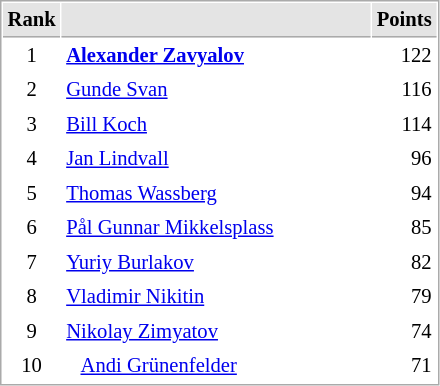<table cellspacing="1" cellpadding="3" style="border:1px solid #AAAAAA;font-size:86%">
<tr style="background-color: #E4E4E4;">
<th style="border-bottom:1px solid #AAAAAA" width=10>Rank</th>
<th style="border-bottom:1px solid #AAAAAA" width=200></th>
<th style="border-bottom:1px solid #AAAAAA" width=20 align=right>Points</th>
</tr>
<tr>
<td align=center>1</td>
<td> <strong><a href='#'>Alexander Zavyalov</a></strong></td>
<td align=right>122</td>
</tr>
<tr>
<td align=center>2</td>
<td> <a href='#'>Gunde Svan</a></td>
<td align=right>116</td>
</tr>
<tr>
<td align=center>3</td>
<td> <a href='#'>Bill Koch</a></td>
<td align=right>114</td>
</tr>
<tr>
<td align=center>4</td>
<td> <a href='#'>Jan Lindvall</a></td>
<td align=right>96</td>
</tr>
<tr>
<td align=center>5</td>
<td> <a href='#'>Thomas Wassberg</a></td>
<td align=right>94</td>
</tr>
<tr>
<td align=center>6</td>
<td> <a href='#'>Pål Gunnar Mikkelsplass</a></td>
<td align=right>85</td>
</tr>
<tr>
<td align=center>7</td>
<td> <a href='#'>Yuriy Burlakov</a></td>
<td align=right>82</td>
</tr>
<tr>
<td align=center>8</td>
<td> <a href='#'>Vladimir Nikitin</a></td>
<td align=right>79</td>
</tr>
<tr>
<td align=center>9</td>
<td> <a href='#'>Nikolay Zimyatov</a></td>
<td align=right>74</td>
</tr>
<tr>
<td align=center>10</td>
<td>   <a href='#'>Andi Grünenfelder</a></td>
<td align=right>71</td>
</tr>
</table>
